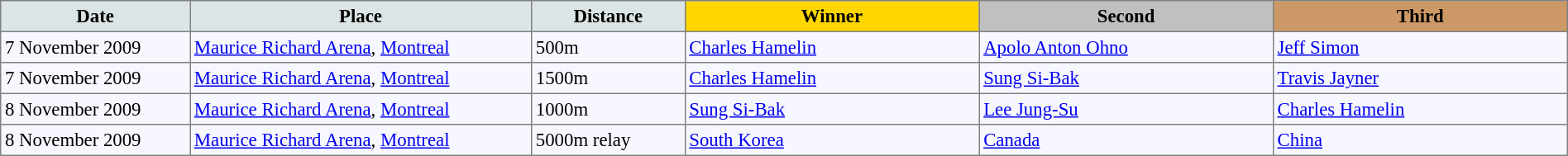<table bgcolor="#f7f8ff" cellpadding="3" cellspacing="0" border="1" style="font-size: 95%; border: gray solid 1px; border-collapse: collapse;">
<tr bgcolor="#CCCCCC">
<td align="center" bgcolor="#DCE5E5" width="150"><strong>Date</strong></td>
<td align="center" bgcolor="#DCE5E5" width="280"><strong>Place</strong></td>
<td align="center" bgcolor="#DCE5E5" width="120"><strong>Distance</strong></td>
<td align="center" bgcolor="gold" width="240"><strong>Winner</strong></td>
<td align="center" bgcolor="silver" width="240"><strong>Second</strong></td>
<td align="center" bgcolor="CC9966" width="240"><strong>Third</strong></td>
</tr>
<tr align="left">
<td>7 November 2009</td>
<td> <a href='#'>Maurice Richard Arena</a>, <a href='#'>Montreal</a></td>
<td>500m</td>
<td> <a href='#'>Charles Hamelin</a></td>
<td> <a href='#'>Apolo Anton Ohno</a></td>
<td> <a href='#'>Jeff Simon</a></td>
</tr>
<tr align="left">
<td>7 November 2009</td>
<td> <a href='#'>Maurice Richard Arena</a>, <a href='#'>Montreal</a></td>
<td>1500m</td>
<td> <a href='#'>Charles Hamelin</a></td>
<td> <a href='#'>Sung Si-Bak</a></td>
<td> <a href='#'>Travis Jayner</a></td>
</tr>
<tr align="left">
<td>8 November 2009</td>
<td> <a href='#'>Maurice Richard Arena</a>, <a href='#'>Montreal</a></td>
<td>1000m</td>
<td> <a href='#'>Sung Si-Bak</a></td>
<td> <a href='#'>Lee Jung-Su</a></td>
<td> <a href='#'>Charles Hamelin</a></td>
</tr>
<tr align="left">
<td>8 November 2009</td>
<td> <a href='#'>Maurice Richard Arena</a>, <a href='#'>Montreal</a></td>
<td>5000m relay</td>
<td> <a href='#'>South Korea</a></td>
<td> <a href='#'>Canada</a></td>
<td> <a href='#'>China</a></td>
</tr>
</table>
